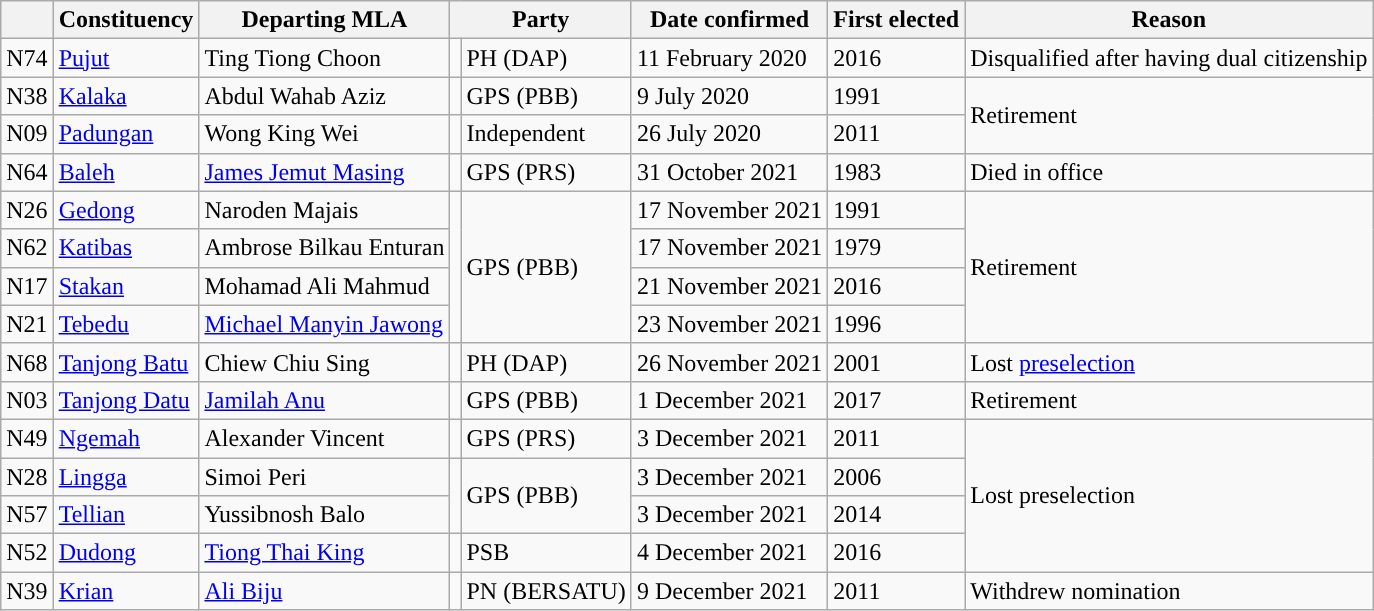<table class="wikitable">
<tr>
<th></th>
<th>Constituency</th>
<th>Departing MLA</th>
<th colspan="2">Party</th>
<th>Date confirmed</th>
<th>First elected</th>
<th>Reason</th>
</tr>
<tr>
<td>N74</td>
<td><a href='#'>Pujut</a></td>
<td>Ting Tiong Choon</td>
<td style="background-color:"></td>
<td>PH (DAP)</td>
<td>11 February 2020</td>
<td>2016</td>
<td>Disqualified after having dual citizenship</td>
</tr>
<tr>
<td>N38</td>
<td><a href='#'>Kalaka</a></td>
<td>Abdul Wahab Aziz</td>
<td style="background-color:"></td>
<td>GPS (PBB)</td>
<td>9 July 2020</td>
<td>1991</td>
<td rowspan="2">Retirement</td>
</tr>
<tr>
<td>N09</td>
<td><a href='#'>Padungan</a></td>
<td>Wong King Wei</td>
<td style="background-color:"></td>
<td>Independent</td>
<td>26 July 2020</td>
<td>2011</td>
</tr>
<tr>
<td>N64</td>
<td><a href='#'>Baleh</a></td>
<td><a href='#'>James Jemut Masing</a></td>
<td style="background-color:"></td>
<td>GPS (PRS)</td>
<td>31 October 2021</td>
<td>1983</td>
<td>Died in office</td>
</tr>
<tr>
<td>N26</td>
<td><a href='#'>Gedong</a></td>
<td>Naroden Majais</td>
<td rowspan="4" style="background-color:"></td>
<td rowspan="4">GPS (PBB)</td>
<td>17 November 2021</td>
<td>1991</td>
<td rowspan="4">Retirement</td>
</tr>
<tr>
<td>N62</td>
<td><a href='#'>Katibas</a></td>
<td>Ambrose Bilkau Enturan</td>
<td>17 November 2021</td>
<td>1979</td>
</tr>
<tr>
<td>N17</td>
<td><a href='#'>Stakan</a></td>
<td>Mohamad Ali Mahmud</td>
<td>21 November 2021</td>
<td>2016</td>
</tr>
<tr>
<td>N21</td>
<td><a href='#'>Tebedu</a></td>
<td><a href='#'>Michael Manyin Jawong</a></td>
<td>23 November 2021</td>
<td>1996</td>
</tr>
<tr>
<td>N68</td>
<td><a href='#'>Tanjong Batu</a></td>
<td>Chiew Chiu Sing</td>
<td style="background-color:"></td>
<td>PH (DAP)</td>
<td>26 November 2021</td>
<td>2001</td>
<td>Lost <a href='#'>preselection</a></td>
</tr>
<tr>
<td>N03</td>
<td><a href='#'>Tanjong Datu</a></td>
<td><a href='#'>Jamilah Anu</a></td>
<td style="background-color:"></td>
<td>GPS (PBB)</td>
<td>1 December 2021</td>
<td>2017</td>
<td>Retirement</td>
</tr>
<tr>
<td>N49</td>
<td><a href='#'>Ngemah</a></td>
<td>Alexander Vincent</td>
<td style="background-color:"></td>
<td>GPS (PRS)</td>
<td>3 December 2021</td>
<td>2011</td>
<td rowspan="4">Lost preselection</td>
</tr>
<tr>
<td>N28</td>
<td><a href='#'>Lingga</a></td>
<td>Simoi Peri</td>
<td rowspan="2" style="background-color:"></td>
<td rowspan="2">GPS (PBB)</td>
<td>3 December 2021</td>
<td>2006</td>
</tr>
<tr>
<td>N57</td>
<td><a href='#'>Tellian</a></td>
<td>Yussibnosh Balo</td>
<td>3 December 2021</td>
<td>2014</td>
</tr>
<tr>
<td>N52</td>
<td><a href='#'>Dudong</a></td>
<td><a href='#'>Tiong Thai King</a></td>
<td style="background-color:"></td>
<td>PSB</td>
<td>4 December 2021</td>
<td>2016</td>
</tr>
<tr>
<td>N39</td>
<td><a href='#'>Krian</a></td>
<td><a href='#'>Ali Biju</a></td>
<td style="background-color:"></td>
<td>PN (BERSATU)</td>
<td>9 December 2021</td>
<td>2011</td>
<td>Withdrew nomination</td>
</tr>
</table>
